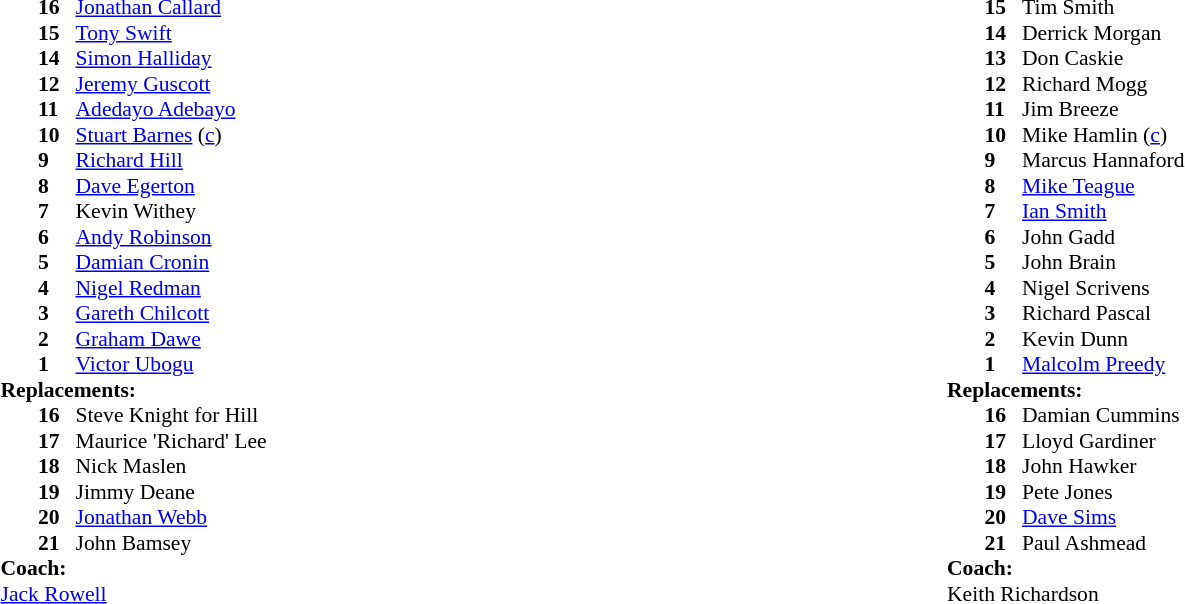<table width="100%">
<tr>
<td valign="top" width="50%"><br><table style="font-size: 90%" cellspacing="0" cellpadding="0">
<tr>
<th width="25"></th>
<th width="25"></th>
</tr>
<tr>
<td></td>
<td><strong>16</strong></td>
<td><a href='#'>Jonathan Callard</a></td>
</tr>
<tr>
<td></td>
<td><strong>15</strong></td>
<td><a href='#'>Tony Swift</a></td>
</tr>
<tr>
<td></td>
<td><strong>14</strong></td>
<td><a href='#'>Simon Halliday</a></td>
</tr>
<tr>
<td></td>
<td><strong>12</strong></td>
<td><a href='#'>Jeremy Guscott</a></td>
</tr>
<tr>
<td></td>
<td><strong>11</strong></td>
<td><a href='#'>Adedayo Adebayo</a></td>
</tr>
<tr>
<td></td>
<td><strong>10</strong></td>
<td><a href='#'>Stuart Barnes</a> (<a href='#'>c</a>)</td>
</tr>
<tr>
<td></td>
<td><strong>9</strong></td>
<td><a href='#'>Richard Hill</a></td>
</tr>
<tr>
<td></td>
<td><strong>8</strong></td>
<td><a href='#'>Dave Egerton</a></td>
</tr>
<tr>
<td></td>
<td><strong>7</strong></td>
<td>Kevin Withey</td>
</tr>
<tr>
<td></td>
<td><strong>6</strong></td>
<td><a href='#'>Andy Robinson</a></td>
</tr>
<tr>
<td></td>
<td><strong>5</strong></td>
<td><a href='#'>Damian Cronin</a></td>
</tr>
<tr>
<td></td>
<td><strong>4</strong></td>
<td><a href='#'>Nigel Redman</a></td>
</tr>
<tr>
<td></td>
<td><strong>3</strong></td>
<td><a href='#'>Gareth Chilcott</a></td>
</tr>
<tr>
<td></td>
<td><strong>2</strong></td>
<td><a href='#'>Graham Dawe</a></td>
</tr>
<tr>
<td></td>
<td><strong>1</strong></td>
<td><a href='#'>Victor Ubogu</a></td>
</tr>
<tr>
<td colspan=3><strong>Replacements:</strong></td>
</tr>
<tr>
<td></td>
<td><strong>16</strong></td>
<td>Steve Knight for Hill</td>
</tr>
<tr>
<td></td>
<td><strong>17</strong></td>
<td>Maurice 'Richard' Lee</td>
</tr>
<tr>
<td></td>
<td><strong>18</strong></td>
<td>Nick Maslen</td>
</tr>
<tr>
<td></td>
<td><strong>19</strong></td>
<td>Jimmy Deane</td>
</tr>
<tr>
<td></td>
<td><strong>20</strong></td>
<td><a href='#'>Jonathan Webb</a></td>
</tr>
<tr>
<td></td>
<td><strong>21</strong></td>
<td>John Bamsey</td>
</tr>
<tr>
<td colspan=3><strong>Coach:</strong></td>
</tr>
<tr>
<td colspan="4"><a href='#'>Jack Rowell</a></td>
</tr>
<tr>
<td colspan="4"></td>
</tr>
</table>
</td>
<td valign="top" width="50%"><br><table style="font-size: 90%" cellspacing="0" cellpadding="0">
<tr>
<th width="25"></th>
<th width="25"></th>
</tr>
<tr>
<td></td>
<td><strong>15</strong></td>
<td>Tim Smith</td>
</tr>
<tr>
<td></td>
<td><strong>14</strong></td>
<td>Derrick Morgan</td>
</tr>
<tr>
<td></td>
<td><strong>13</strong></td>
<td>Don Caskie</td>
</tr>
<tr>
<td></td>
<td><strong>12</strong></td>
<td>Richard Mogg</td>
</tr>
<tr>
<td></td>
<td><strong>11</strong></td>
<td>Jim Breeze</td>
</tr>
<tr>
<td></td>
<td><strong>10</strong></td>
<td>Mike Hamlin (<a href='#'>c</a>)</td>
</tr>
<tr>
<td></td>
<td><strong>9</strong></td>
<td>Marcus Hannaford</td>
</tr>
<tr>
<td></td>
<td><strong>8</strong></td>
<td><a href='#'>Mike Teague</a></td>
</tr>
<tr>
<td></td>
<td><strong>7</strong></td>
<td><a href='#'>Ian Smith</a></td>
</tr>
<tr>
<td></td>
<td><strong>6</strong></td>
<td>John Gadd</td>
</tr>
<tr>
<td></td>
<td><strong>5</strong></td>
<td>John Brain</td>
</tr>
<tr>
<td></td>
<td><strong>4</strong></td>
<td>Nigel Scrivens</td>
</tr>
<tr>
<td></td>
<td><strong>3</strong></td>
<td>Richard Pascal</td>
</tr>
<tr>
<td></td>
<td><strong>2</strong></td>
<td>Kevin Dunn</td>
</tr>
<tr>
<td></td>
<td><strong>1</strong></td>
<td><a href='#'>Malcolm Preedy</a></td>
</tr>
<tr>
<td colspan=3><strong>Replacements:</strong></td>
</tr>
<tr>
<td></td>
<td><strong>16</strong></td>
<td>Damian Cummins</td>
</tr>
<tr>
<td></td>
<td><strong>17</strong></td>
<td>Lloyd Gardiner</td>
</tr>
<tr>
<td></td>
<td><strong>18</strong></td>
<td>John Hawker</td>
</tr>
<tr>
<td></td>
<td><strong>19</strong></td>
<td>Pete Jones</td>
</tr>
<tr>
<td></td>
<td><strong>20</strong></td>
<td><a href='#'>Dave Sims</a></td>
</tr>
<tr>
<td></td>
<td><strong>21</strong></td>
<td>Paul Ashmead</td>
</tr>
<tr>
<td colspan=3><strong>Coach:</strong></td>
</tr>
<tr>
<td colspan="4">Keith Richardson</td>
</tr>
<tr>
</tr>
</table>
</td>
</tr>
</table>
